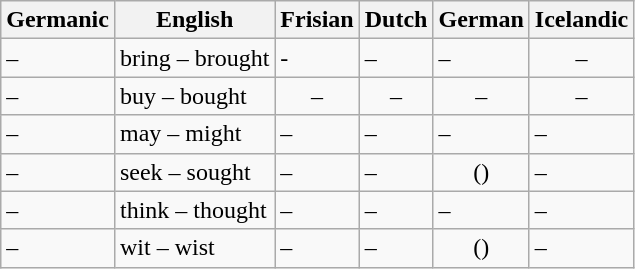<table class="wikitable">
<tr>
<th>Germanic</th>
<th>English</th>
<th>Frisian</th>
<th>Dutch</th>
<th>German</th>
<th>Icelandic</th>
</tr>
<tr>
<td> – </td>
<td>bring – brought</td>
<td> - </td>
<td> – </td>
<td> – </td>
<td align=center>–</td>
</tr>
<tr>
<td> – </td>
<td>buy – bought</td>
<td align=center>–</td>
<td align=center>–</td>
<td align=center>–</td>
<td align=center>–</td>
</tr>
<tr>
<td> – </td>
<td>may – might</td>
<td> – </td>
<td> – </td>
<td> – </td>
<td> – </td>
</tr>
<tr>
<td> – </td>
<td>seek – sought</td>
<td> – </td>
<td> – </td>
<td align=center>()</td>
<td> – </td>
</tr>
<tr>
<td> – </td>
<td>think – thought</td>
<td> – </td>
<td> – </td>
<td> – </td>
<td> – </td>
</tr>
<tr>
<td> – </td>
<td>wit – wist</td>
<td> – </td>
<td> – </td>
<td align=center>()</td>
<td> – </td>
</tr>
</table>
